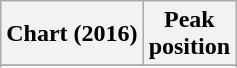<table class="wikitable sortable plainrowheaders">
<tr>
<th>Chart (2016)</th>
<th>Peak<br>position</th>
</tr>
<tr>
</tr>
<tr>
</tr>
<tr>
</tr>
</table>
